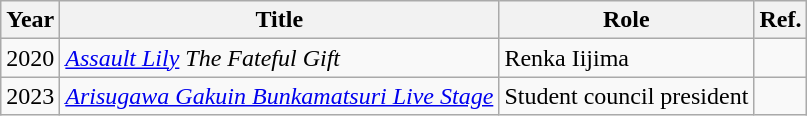<table class="wikitable sortable plainrowheaders">
<tr>
<th scope="col">Year</th>
<th scope="col">Title</th>
<th scope="col">Role</th>
<th scope="col" class="unsortable">Ref.</th>
</tr>
<tr>
<td>2020</td>
<td><em><a href='#'>Assault Lily</a> The Fateful Gift</em></td>
<td>Renka Iijima</td>
<td></td>
</tr>
<tr>
<td>2023</td>
<td><em><a href='#'>Arisugawa Gakuin Bunkamatsuri Live Stage</a></em></td>
<td>Student council president</td>
<td></td>
</tr>
</table>
